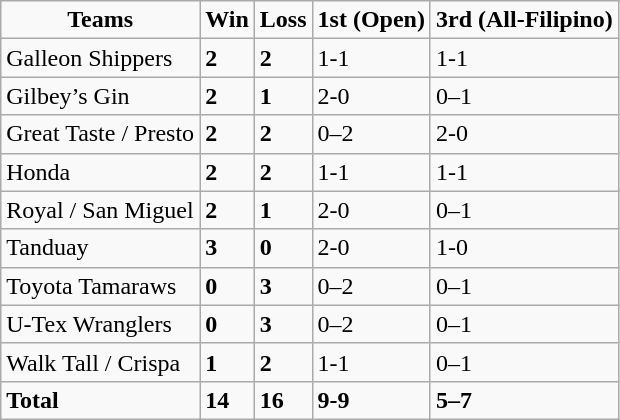<table class=wikitable sortable>
<tr align=center>
<td><strong>Teams</strong></td>
<td><strong>Win</strong></td>
<td><strong>Loss</strong></td>
<td><strong>1st (Open)</strong></td>
<td><strong>3rd (All-Filipino)</strong></td>
</tr>
<tr>
<td>Galleon Shippers</td>
<td><strong>2</strong></td>
<td><strong>2</strong></td>
<td>1-1</td>
<td>1-1</td>
</tr>
<tr>
<td>Gilbey’s Gin</td>
<td><strong>2</strong></td>
<td><strong>1</strong></td>
<td>2-0</td>
<td>0–1</td>
</tr>
<tr>
<td>Great Taste / Presto</td>
<td><strong>2</strong></td>
<td><strong>2</strong></td>
<td>0–2</td>
<td>2-0</td>
</tr>
<tr>
<td>Honda</td>
<td><strong>2</strong></td>
<td><strong>2</strong></td>
<td>1-1</td>
<td>1-1</td>
</tr>
<tr>
<td>Royal / San Miguel</td>
<td><strong>2</strong></td>
<td><strong>1</strong></td>
<td>2-0</td>
<td>0–1</td>
</tr>
<tr>
<td>Tanduay</td>
<td><strong>3</strong></td>
<td><strong>0</strong></td>
<td>2-0</td>
<td>1-0</td>
</tr>
<tr>
<td>Toyota Tamaraws</td>
<td><strong>0</strong></td>
<td><strong>3</strong></td>
<td>0–2</td>
<td>0–1</td>
</tr>
<tr>
<td>U-Tex Wranglers</td>
<td><strong>0</strong></td>
<td><strong>3</strong></td>
<td>0–2</td>
<td>0–1</td>
</tr>
<tr>
<td>Walk Tall / Crispa</td>
<td><strong>1</strong></td>
<td><strong>2</strong></td>
<td>1-1</td>
<td>0–1</td>
</tr>
<tr>
<td><strong>Total</strong></td>
<td><strong>14</strong></td>
<td><strong>16</strong></td>
<td><strong>9-9</strong></td>
<td><strong>5–7</strong></td>
</tr>
</table>
